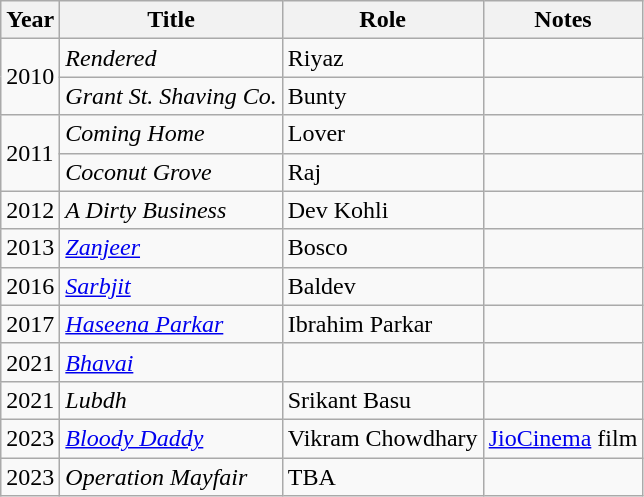<table class="wikitable">
<tr>
<th>Year</th>
<th>Title</th>
<th>Role</th>
<th>Notes</th>
</tr>
<tr>
<td rowspan="2">2010</td>
<td><em>Rendered</em></td>
<td>Riyaz</td>
<td></td>
</tr>
<tr>
<td><em>Grant St. Shaving Co.</em></td>
<td>Bunty</td>
<td></td>
</tr>
<tr>
<td rowspan="2">2011</td>
<td><em>Coming Home</em></td>
<td>Lover</td>
<td></td>
</tr>
<tr>
<td><em>Coconut Grove</em></td>
<td>Raj</td>
<td></td>
</tr>
<tr>
<td>2012</td>
<td><em>A Dirty Business</em></td>
<td>Dev Kohli</td>
<td></td>
</tr>
<tr>
<td>2013</td>
<td><em><a href='#'>Zanjeer</a></em></td>
<td>Bosco</td>
<td></td>
</tr>
<tr>
<td>2016</td>
<td><em><a href='#'>Sarbjit</a></em></td>
<td>Baldev</td>
<td></td>
</tr>
<tr>
<td>2017</td>
<td><em><a href='#'>Haseena Parkar</a></em></td>
<td>Ibrahim Parkar</td>
<td></td>
</tr>
<tr>
<td>2021</td>
<td><em><a href='#'>Bhavai</a></em></td>
<td></td>
<td></td>
</tr>
<tr>
<td>2021</td>
<td><em>Lubdh</em></td>
<td>Srikant Basu</td>
<td></td>
</tr>
<tr>
<td>2023</td>
<td><em><a href='#'>Bloody Daddy</a></em></td>
<td>Vikram Chowdhary</td>
<td><a href='#'>JioCinema</a> film</td>
</tr>
<tr>
<td>2023</td>
<td><em>Operation Mayfair</em></td>
<td>TBA</td>
<td></td>
</tr>
</table>
